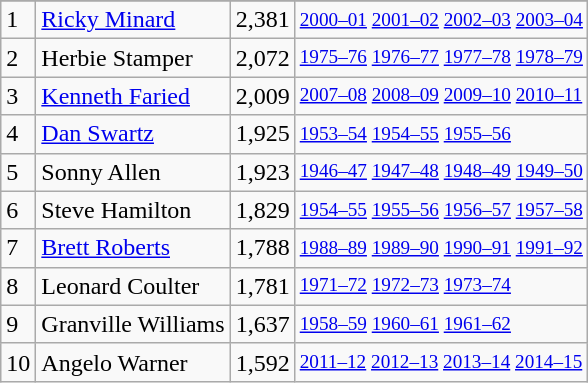<table class="wikitable">
<tr>
</tr>
<tr>
<td>1</td>
<td><a href='#'>Ricky Minard</a></td>
<td>2,381</td>
<td style="font-size:80%;"><a href='#'>2000–01</a> <a href='#'>2001–02</a> <a href='#'>2002–03</a> <a href='#'>2003–04</a></td>
</tr>
<tr>
<td>2</td>
<td>Herbie Stamper</td>
<td>2,072</td>
<td style="font-size:80%;"><a href='#'>1975–76</a> <a href='#'>1976–77</a> <a href='#'>1977–78</a> <a href='#'>1978–79</a></td>
</tr>
<tr>
<td>3</td>
<td><a href='#'>Kenneth Faried</a></td>
<td>2,009</td>
<td style="font-size:80%;"><a href='#'>2007–08</a> <a href='#'>2008–09</a> <a href='#'>2009–10</a> <a href='#'>2010–11</a></td>
</tr>
<tr>
<td>4</td>
<td><a href='#'>Dan Swartz</a></td>
<td>1,925</td>
<td style="font-size:80%;"><a href='#'>1953–54</a> <a href='#'>1954–55</a> <a href='#'>1955–56</a></td>
</tr>
<tr>
<td>5</td>
<td>Sonny Allen</td>
<td>1,923</td>
<td style="font-size:80%;"><a href='#'>1946–47</a> <a href='#'>1947–48</a> <a href='#'>1948–49</a> <a href='#'>1949–50</a></td>
</tr>
<tr>
<td>6</td>
<td>Steve Hamilton</td>
<td>1,829</td>
<td style="font-size:80%;"><a href='#'>1954–55</a> <a href='#'>1955–56</a> <a href='#'>1956–57</a> <a href='#'>1957–58</a></td>
</tr>
<tr>
<td>7</td>
<td><a href='#'>Brett Roberts</a></td>
<td>1,788</td>
<td style="font-size:80%;"><a href='#'>1988–89</a> <a href='#'>1989–90</a> <a href='#'>1990–91</a> <a href='#'>1991–92</a></td>
</tr>
<tr>
<td>8</td>
<td>Leonard Coulter</td>
<td>1,781</td>
<td style="font-size:80%;"><a href='#'>1971–72</a> <a href='#'>1972–73</a> <a href='#'>1973–74</a></td>
</tr>
<tr>
<td>9</td>
<td>Granville Williams</td>
<td>1,637</td>
<td style="font-size:80%;"><a href='#'>1958–59</a> <a href='#'>1960–61</a> <a href='#'>1961–62</a></td>
</tr>
<tr>
<td>10</td>
<td>Angelo Warner</td>
<td>1,592</td>
<td style="font-size:80%;"><a href='#'>2011–12</a> <a href='#'>2012–13</a> <a href='#'>2013–14</a> <a href='#'>2014–15</a></td>
</tr>
</table>
